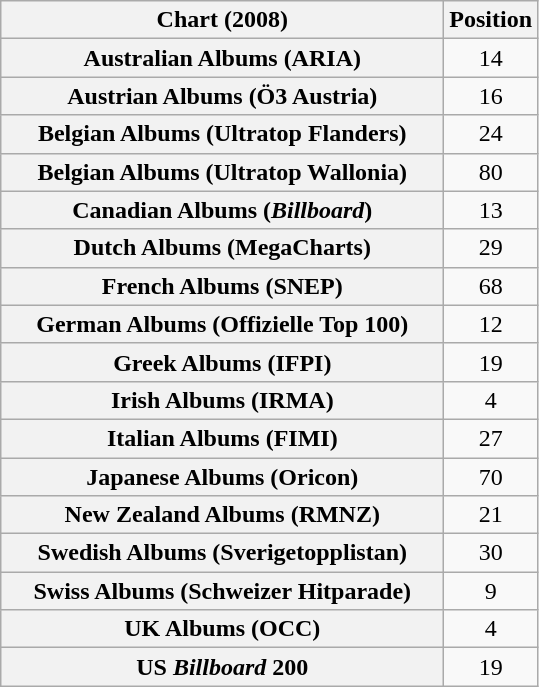<table class="wikitable plainrowheaders sortable" style="text-align:center;">
<tr>
<th scope="col" style="width:18em;">Chart (2008)</th>
<th scope="col">Position</th>
</tr>
<tr>
<th scope="row">Australian Albums (ARIA)</th>
<td>14</td>
</tr>
<tr>
<th scope="row">Austrian Albums (Ö3 Austria)</th>
<td>16</td>
</tr>
<tr>
<th scope="row">Belgian Albums (Ultratop Flanders)</th>
<td>24</td>
</tr>
<tr>
<th scope="row">Belgian Albums (Ultratop Wallonia)</th>
<td>80</td>
</tr>
<tr>
<th scope="row">Canadian Albums (<em>Billboard</em>)</th>
<td>13</td>
</tr>
<tr>
<th scope="row">Dutch Albums (MegaCharts)</th>
<td>29</td>
</tr>
<tr>
<th scope="row">French Albums (SNEP)</th>
<td>68</td>
</tr>
<tr>
<th scope="row">German Albums (Offizielle Top 100)</th>
<td>12</td>
</tr>
<tr>
<th scope="row">Greek Albums (IFPI)</th>
<td>19</td>
</tr>
<tr>
<th scope="row">Irish Albums (IRMA)</th>
<td>4</td>
</tr>
<tr>
<th scope="row">Italian Albums (FIMI)</th>
<td style="text-align:center;">27</td>
</tr>
<tr>
<th scope="row">Japanese Albums (Oricon)</th>
<td style="text-align:center;">70</td>
</tr>
<tr>
<th scope="row">New Zealand Albums (RMNZ)</th>
<td>21</td>
</tr>
<tr>
<th scope="row">Swedish Albums (Sverigetopplistan)</th>
<td>30</td>
</tr>
<tr>
<th scope="row">Swiss Albums (Schweizer Hitparade)</th>
<td>9</td>
</tr>
<tr>
<th scope="row">UK Albums (OCC)</th>
<td>4</td>
</tr>
<tr>
<th scope="row">US <em>Billboard</em> 200</th>
<td>19</td>
</tr>
</table>
